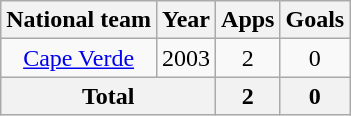<table class=wikitable style="text-align: center">
<tr>
<th>National team</th>
<th>Year</th>
<th>Apps</th>
<th>Goals</th>
</tr>
<tr>
<td><a href='#'>Cape Verde</a></td>
<td>2003</td>
<td>2</td>
<td>0</td>
</tr>
<tr>
<th colspan=2>Total</th>
<th>2</th>
<th>0</th>
</tr>
</table>
